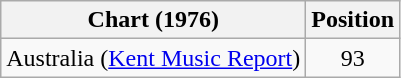<table class="wikitable">
<tr>
<th>Chart (1976)</th>
<th>Position</th>
</tr>
<tr>
<td>Australia (<a href='#'>Kent Music Report</a>)</td>
<td align="center">93</td>
</tr>
</table>
